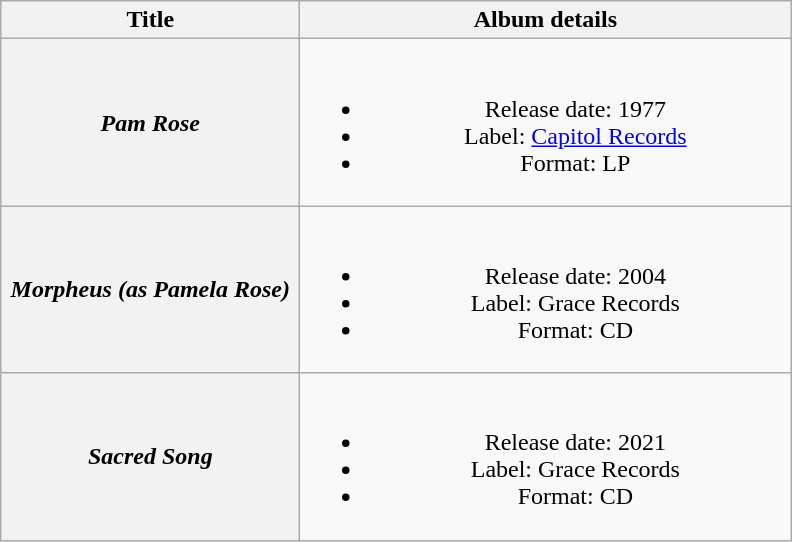<table class="wikitable plainrowheaders" style="text-align:center;">
<tr>
<th style="width:12em;">Title</th>
<th style="width:20em;">Album details</th>
</tr>
<tr>
<th scope="row"><em>Pam Rose</em></th>
<td><br><ul><li>Release date: 1977</li><li>Label: <a href='#'>Capitol Records</a></li><li>Format: LP</li></ul></td>
</tr>
<tr>
<th scope="row"><em>Morpheus (as Pamela Rose)</em></th>
<td><br><ul><li>Release date: 2004</li><li>Label: Grace Records</li><li>Format: CD</li></ul></td>
</tr>
<tr>
<th scope="row"><em>Sacred Song</em></th>
<td><br><ul><li>Release date: 2021</li><li>Label: Grace Records</li><li>Format: CD</li></ul></td>
</tr>
</table>
